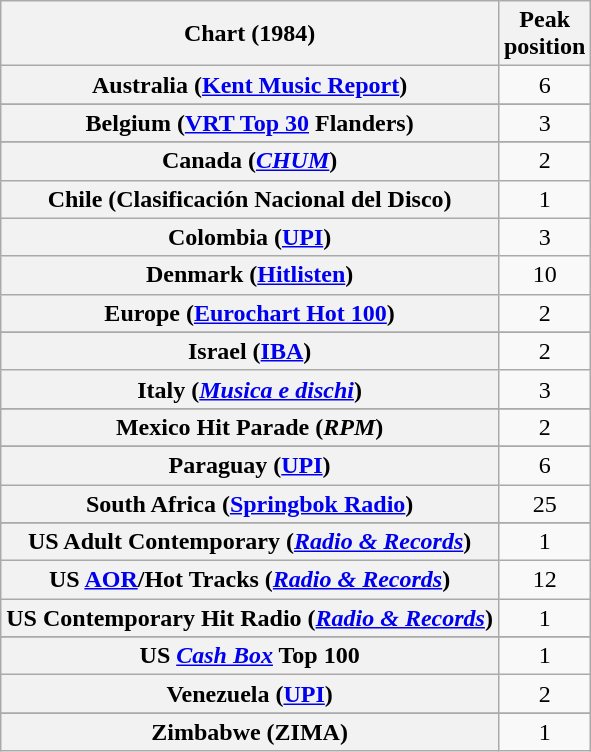<table class="wikitable sortable plainrowheaders" style="text-align:center">
<tr>
<th scope="col">Chart (1984)</th>
<th scope="col">Peak<br>position</th>
</tr>
<tr>
<th scope="row">Australia (<a href='#'>Kent Music Report</a>)</th>
<td>6</td>
</tr>
<tr>
</tr>
<tr>
</tr>
<tr>
<th scope="row">Belgium (<a href='#'>VRT Top 30</a> Flanders)</th>
<td>3</td>
</tr>
<tr>
</tr>
<tr>
</tr>
<tr>
<th scope="row">Canada (<a href='#'><em>CHUM</em></a>)</th>
<td>2</td>
</tr>
<tr>
<th scope="row">Chile (Clasificación Nacional del Disco)</th>
<td>1</td>
</tr>
<tr>
<th scope="row">Colombia (<a href='#'>UPI</a>)</th>
<td>3</td>
</tr>
<tr>
<th scope="row">Denmark (<a href='#'>Hitlisten</a>)</th>
<td>10</td>
</tr>
<tr>
<th scope="row">Europe (<a href='#'>Eurochart Hot 100</a>)</th>
<td>2</td>
</tr>
<tr>
</tr>
<tr>
</tr>
<tr>
<th scope="row">Israel (<a href='#'>IBA</a>)</th>
<td>2</td>
</tr>
<tr>
<th scope="row">Italy (<em><a href='#'>Musica e dischi</a></em>)</th>
<td>3</td>
</tr>
<tr>
</tr>
<tr>
</tr>
<tr>
<th scope="row">Mexico Hit Parade (<em>RPM</em>)</th>
<td>2</td>
</tr>
<tr>
</tr>
<tr>
<th scope="row">Paraguay (<a href='#'>UPI</a>)</th>
<td>6</td>
</tr>
<tr>
<th scope="row">South Africa (<a href='#'>Springbok Radio</a>)</th>
<td>25</td>
</tr>
<tr>
</tr>
<tr>
</tr>
<tr>
</tr>
<tr>
</tr>
<tr>
</tr>
<tr>
</tr>
<tr>
<th scope="row">US Adult Contemporary (<em><a href='#'>Radio & Records</a></em>)</th>
<td>1</td>
</tr>
<tr>
<th scope="row">US <a href='#'>AOR</a>/Hot Tracks (<em><a href='#'>Radio & Records</a></em>)</th>
<td>12</td>
</tr>
<tr>
<th scope="row">US Contemporary Hit Radio (<em><a href='#'>Radio & Records</a></em>)</th>
<td>1</td>
</tr>
<tr>
</tr>
<tr>
<th scope="row">US <a href='#'><em>Cash Box</em></a> Top 100</th>
<td>1</td>
</tr>
<tr>
<th scope="row">Venezuela (<a href='#'>UPI</a>)</th>
<td>2</td>
</tr>
<tr>
</tr>
<tr>
<th scope="row">Zimbabwe (ZIMA)</th>
<td>1</td>
</tr>
</table>
